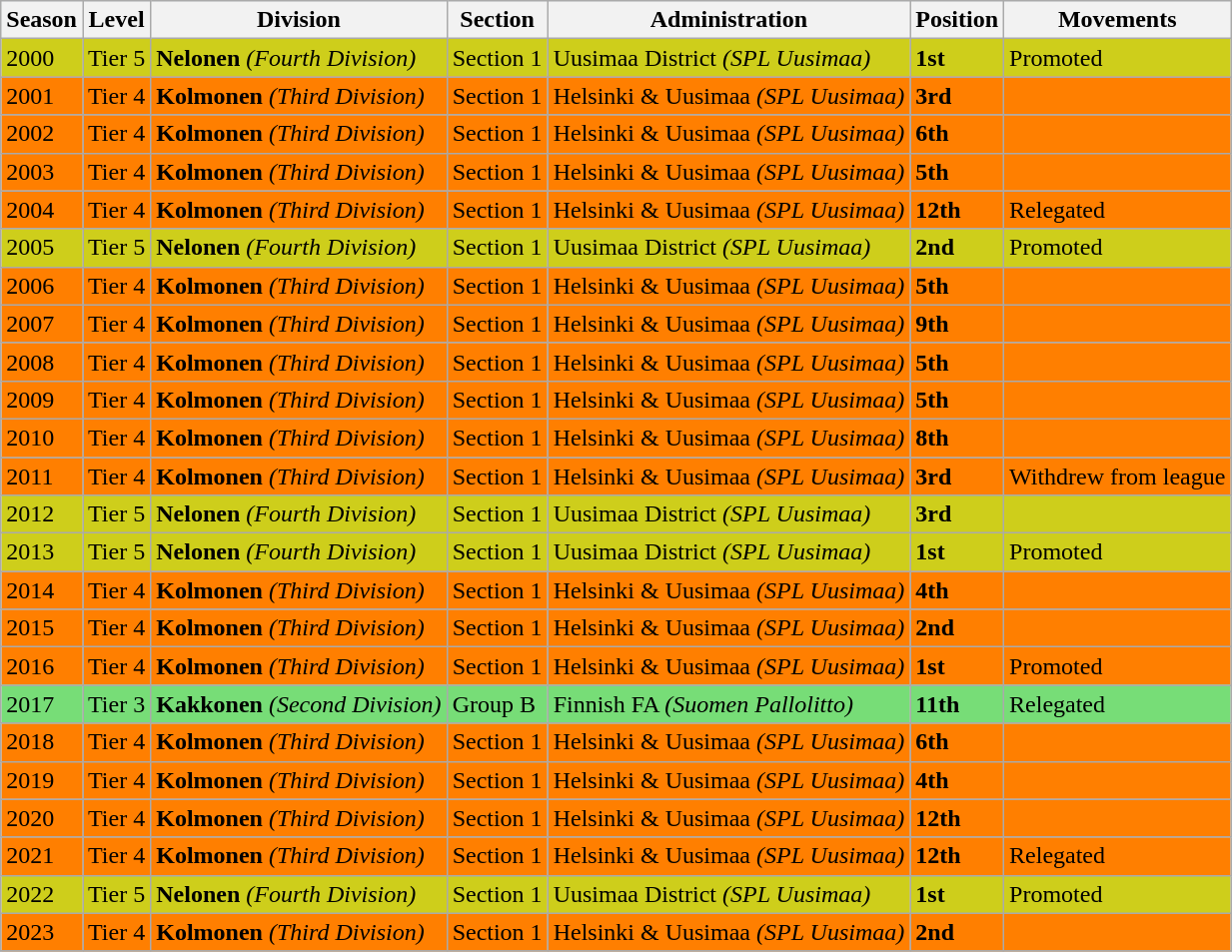<table class="wikitable">
<tr style="background:#f0f6fa;">
<th><strong>Season</strong></th>
<th><strong>Level</strong></th>
<th><strong>Division</strong></th>
<th><strong>Section</strong></th>
<th><strong>Administration</strong></th>
<th><strong>Position</strong></th>
<th><strong>Movements</strong></th>
</tr>
<tr>
<td style="background:#CECE1B;">2000</td>
<td style="background:#CECE1B;">Tier 5</td>
<td style="background:#CECE1B;"><strong>Nelonen</strong> <em>(Fourth Division)</em></td>
<td style="background:#CECE1B;">Section 1</td>
<td style="background:#CECE1B;">Uusimaa District <em>(SPL Uusimaa)</em></td>
<td style="background:#CECE1B;"><strong>1st</strong></td>
<td style="background:#CECE1B;">Promoted</td>
</tr>
<tr>
<td style="background:#FF7F00;">2001</td>
<td style="background:#FF7F00;">Tier 4</td>
<td style="background:#FF7F00;"><strong>Kolmonen</strong> <em>(Third Division)</em></td>
<td style="background:#FF7F00;">Section 1</td>
<td style="background:#FF7F00;">Helsinki & Uusimaa <em>(SPL Uusimaa)</em></td>
<td style="background:#FF7F00;"><strong>3rd</strong></td>
<td style="background:#FF7F00;"></td>
</tr>
<tr>
<td style="background:#FF7F00;">2002</td>
<td style="background:#FF7F00;">Tier 4</td>
<td style="background:#FF7F00;"><strong>Kolmonen</strong> <em>(Third Division)</em></td>
<td style="background:#FF7F00;">Section 1</td>
<td style="background:#FF7F00;">Helsinki & Uusimaa <em>(SPL Uusimaa)</em></td>
<td style="background:#FF7F00;"><strong>6th</strong></td>
<td style="background:#FF7F00;"></td>
</tr>
<tr>
<td style="background:#FF7F00;">2003</td>
<td style="background:#FF7F00;">Tier 4</td>
<td style="background:#FF7F00;"><strong>Kolmonen</strong> <em>(Third Division)</em></td>
<td style="background:#FF7F00;">Section 1</td>
<td style="background:#FF7F00;">Helsinki & Uusimaa <em>(SPL Uusimaa)</em></td>
<td style="background:#FF7F00;"><strong>5th</strong></td>
<td style="background:#FF7F00;"></td>
</tr>
<tr>
<td style="background:#FF7F00;">2004</td>
<td style="background:#FF7F00;">Tier 4</td>
<td style="background:#FF7F00;"><strong>Kolmonen</strong> <em>(Third Division)</em></td>
<td style="background:#FF7F00;">Section 1</td>
<td style="background:#FF7F00;">Helsinki & Uusimaa <em>(SPL Uusimaa)</em></td>
<td style="background:#FF7F00;"><strong>12th</strong></td>
<td style="background:#FF7F00;">Relegated</td>
</tr>
<tr>
<td style="background:#CECE1B;">2005</td>
<td style="background:#CECE1B;">Tier 5</td>
<td style="background:#CECE1B;"><strong>Nelonen</strong> <em>(Fourth Division)</em></td>
<td style="background:#CECE1B;">Section 1</td>
<td style="background:#CECE1B;">Uusimaa District <em>(SPL Uusimaa)</em></td>
<td style="background:#CECE1B;"><strong>2nd</strong></td>
<td style="background:#CECE1B;">Promoted</td>
</tr>
<tr>
<td style="background:#FF7F00;">2006</td>
<td style="background:#FF7F00;">Tier 4</td>
<td style="background:#FF7F00;"><strong>Kolmonen</strong> <em>(Third Division)</em></td>
<td style="background:#FF7F00;">Section 1</td>
<td style="background:#FF7F00;">Helsinki & Uusimaa <em>(SPL Uusimaa)</em></td>
<td style="background:#FF7F00;"><strong>5th</strong></td>
<td style="background:#FF7F00;"></td>
</tr>
<tr>
<td style="background:#FF7F00;">2007</td>
<td style="background:#FF7F00;">Tier 4</td>
<td style="background:#FF7F00;"><strong>Kolmonen</strong> <em>(Third Division)</em></td>
<td style="background:#FF7F00;">Section 1</td>
<td style="background:#FF7F00;">Helsinki & Uusimaa <em>(SPL Uusimaa)</em></td>
<td style="background:#FF7F00;"><strong>9th</strong></td>
<td style="background:#FF7F00;"></td>
</tr>
<tr>
<td style="background:#FF7F00;">2008</td>
<td style="background:#FF7F00;">Tier 4</td>
<td style="background:#FF7F00;"><strong>Kolmonen</strong> <em>(Third Division)</em></td>
<td style="background:#FF7F00;">Section 1</td>
<td style="background:#FF7F00;">Helsinki & Uusimaa <em>(SPL Uusimaa)</em></td>
<td style="background:#FF7F00;"><strong>5th</strong></td>
<td style="background:#FF7F00;"></td>
</tr>
<tr>
<td style="background:#FF7F00;">2009</td>
<td style="background:#FF7F00;">Tier 4</td>
<td style="background:#FF7F00;"><strong>Kolmonen</strong> <em>(Third Division)</em></td>
<td style="background:#FF7F00;">Section 1</td>
<td style="background:#FF7F00;">Helsinki & Uusimaa <em>(SPL Uusimaa)</em></td>
<td style="background:#FF7F00;"><strong>5th</strong></td>
<td style="background:#FF7F00;"></td>
</tr>
<tr>
<td style="background:#FF7F00;">2010</td>
<td style="background:#FF7F00;">Tier 4</td>
<td style="background:#FF7F00;"><strong>Kolmonen</strong> <em>(Third Division)</em></td>
<td style="background:#FF7F00;">Section 1</td>
<td style="background:#FF7F00;">Helsinki & Uusimaa <em>(SPL Uusimaa)</em></td>
<td style="background:#FF7F00;"><strong>8th</strong></td>
<td style="background:#FF7F00;"></td>
</tr>
<tr>
<td style="background:#FF7F00;">2011</td>
<td style="background:#FF7F00;">Tier 4</td>
<td style="background:#FF7F00;"><strong>Kolmonen</strong> <em>(Third Division)</em></td>
<td style="background:#FF7F00;">Section 1</td>
<td style="background:#FF7F00;">Helsinki & Uusimaa <em>(SPL Uusimaa)</em></td>
<td style="background:#FF7F00;"><strong>3rd</strong></td>
<td style="background:#FF7F00;">Withdrew from league</td>
</tr>
<tr>
<td style="background:#CECE1B;">2012</td>
<td style="background:#CECE1B;">Tier 5</td>
<td style="background:#CECE1B;"><strong>Nelonen</strong> <em>(Fourth Division)</em></td>
<td style="background:#CECE1B;">Section 1</td>
<td style="background:#CECE1B;">Uusimaa District <em>(SPL Uusimaa)</em></td>
<td style="background:#CECE1B;"><strong>3rd</strong></td>
<td style="background:#CECE1B;"></td>
</tr>
<tr>
<td style="background:#CECE1B;">2013</td>
<td style="background:#CECE1B;">Tier 5</td>
<td style="background:#CECE1B;"><strong>Nelonen</strong> <em>(Fourth Division)</em></td>
<td style="background:#CECE1B;">Section 1</td>
<td style="background:#CECE1B;">Uusimaa District <em>(SPL Uusimaa)</em></td>
<td style="background:#CECE1B;"><strong>1st</strong></td>
<td style="background:#CECE1B;">Promoted</td>
</tr>
<tr>
<td style="background:#FF7F00;">2014</td>
<td style="background:#FF7F00;">Tier 4</td>
<td style="background:#FF7F00;"><strong>Kolmonen</strong> <em>(Third Division)</em></td>
<td style="background:#FF7F00;">Section 1</td>
<td style="background:#FF7F00;">Helsinki & Uusimaa <em>(SPL Uusimaa)</em></td>
<td style="background:#FF7F00;"><strong>4th</strong></td>
<td style="background:#FF7F00;"></td>
</tr>
<tr>
<td style="background:#FF7F00;">2015</td>
<td style="background:#FF7F00;">Tier 4</td>
<td style="background:#FF7F00;"><strong>Kolmonen</strong> <em>(Third Division)</em></td>
<td style="background:#FF7F00;">Section 1</td>
<td style="background:#FF7F00;">Helsinki & Uusimaa <em>(SPL Uusimaa)</em></td>
<td style="background:#FF7F00;"><strong>2nd</strong></td>
<td style="background:#FF7F00;"></td>
</tr>
<tr>
<td style="background:#FF7F00;">2016</td>
<td style="background:#FF7F00;">Tier 4</td>
<td style="background:#FF7F00;"><strong>Kolmonen</strong> <em>(Third Division)</em></td>
<td style="background:#FF7F00;">Section 1</td>
<td style="background:#FF7F00;">Helsinki & Uusimaa <em>(SPL Uusimaa)</em></td>
<td style="background:#FF7F00;"><strong>1st</strong></td>
<td style="background:#FF7F00;">Promoted</td>
</tr>
<tr>
<td style="background:#77DD77;">2017</td>
<td style="background:#77DD77;">Tier 3</td>
<td style="background:#77DD77;"><strong>Kakkonen</strong> <em>(Second Division)</em></td>
<td style="background:#77DD77;">Group B</td>
<td style="background:#77DD77;">Finnish FA <em>(Suomen Pallolitto)</em></td>
<td style="background:#77DD77;"><strong>11th</strong></td>
<td style="background:#77DD77;">Relegated</td>
</tr>
<tr>
<td style="background:#FF7F00;">2018</td>
<td style="background:#FF7F00;">Tier 4</td>
<td style="background:#FF7F00;"><strong>Kolmonen</strong> <em>(Third Division)</em></td>
<td style="background:#FF7F00;">Section 1</td>
<td style="background:#FF7F00;">Helsinki & Uusimaa <em>(SPL Uusimaa)</em></td>
<td style="background:#FF7F00;"><strong>6th</strong></td>
<td style="background:#FF7F00;"></td>
</tr>
<tr>
<td style="background:#FF7F00;">2019</td>
<td style="background:#FF7F00;">Tier 4</td>
<td style="background:#FF7F00;"><strong>Kolmonen</strong> <em>(Third Division)</em></td>
<td style="background:#FF7F00;">Section 1</td>
<td style="background:#FF7F00;">Helsinki & Uusimaa <em>(SPL Uusimaa)</em></td>
<td style="background:#FF7F00;"><strong>4th</strong></td>
<td style="background:#FF7F00;"></td>
</tr>
<tr>
<td style="background:#FF7F00;">2020</td>
<td style="background:#FF7F00;">Tier 4</td>
<td style="background:#FF7F00;"><strong>Kolmonen</strong> <em>(Third Division)</em></td>
<td style="background:#FF7F00;">Section 1</td>
<td style="background:#FF7F00;">Helsinki & Uusimaa <em>(SPL Uusimaa)</em></td>
<td style="background:#FF7F00;"><strong>12th</strong></td>
<td style="background:#FF7F00;"></td>
</tr>
<tr>
<td style="background:#FF7F00;">2021</td>
<td style="background:#FF7F00;">Tier 4</td>
<td style="background:#FF7F00;"><strong>Kolmonen</strong> <em>(Third Division)</em></td>
<td style="background:#FF7F00;">Section 1</td>
<td style="background:#FF7F00;">Helsinki & Uusimaa <em>(SPL Uusimaa)</em></td>
<td style="background:#FF7F00;"><strong>12th</strong></td>
<td style="background:#FF7F00;">Relegated</td>
</tr>
<tr>
<td style="background:#CECE1B;">2022</td>
<td style="background:#CECE1B;">Tier 5</td>
<td style="background:#CECE1B;"><strong>Nelonen</strong> <em>(Fourth Division)</em></td>
<td style="background:#CECE1B;">Section 1</td>
<td style="background:#CECE1B;">Uusimaa District <em>(SPL Uusimaa)</em></td>
<td style="background:#CECE1B;"><strong>1st</strong></td>
<td style="background:#CECE1B;">Promoted</td>
</tr>
<tr>
<td style="background:#FF7F00;">2023</td>
<td style="background:#FF7F00;">Tier 4</td>
<td style="background:#FF7F00;"><strong>Kolmonen</strong> <em>(Third Division)</em></td>
<td style="background:#FF7F00;">Section 1</td>
<td style="background:#FF7F00;">Helsinki & Uusimaa <em>(SPL Uusimaa)</em></td>
<td style="background:#FF7F00;"><strong>2nd</strong></td>
<td style="background:#FF7F00;"></td>
</tr>
<tr>
</tr>
</table>
